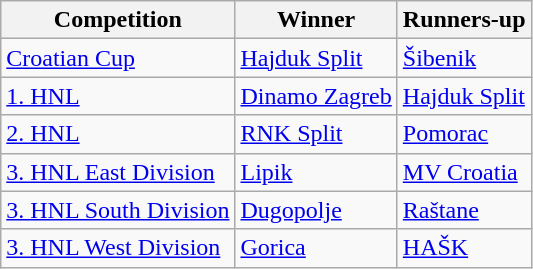<table class="wikitable">
<tr>
<th>Competition</th>
<th>Winner</th>
<th>Runners-up</th>
</tr>
<tr>
<td><a href='#'>Croatian Cup</a></td>
<td><a href='#'>Hajduk Split</a></td>
<td><a href='#'>Šibenik</a></td>
</tr>
<tr>
<td><a href='#'>1. HNL</a></td>
<td><a href='#'>Dinamo Zagreb</a></td>
<td><a href='#'>Hajduk Split</a></td>
</tr>
<tr>
<td><a href='#'>2. HNL</a></td>
<td><a href='#'>RNK Split</a></td>
<td><a href='#'>Pomorac</a></td>
</tr>
<tr>
<td><a href='#'>3. HNL East Division</a></td>
<td><a href='#'>Lipik</a></td>
<td><a href='#'>MV Croatia</a></td>
</tr>
<tr>
<td><a href='#'>3. HNL South Division</a></td>
<td><a href='#'>Dugopolje</a></td>
<td><a href='#'>Raštane</a></td>
</tr>
<tr>
<td><a href='#'>3. HNL West Division</a></td>
<td><a href='#'>Gorica</a></td>
<td><a href='#'>HAŠK</a></td>
</tr>
</table>
